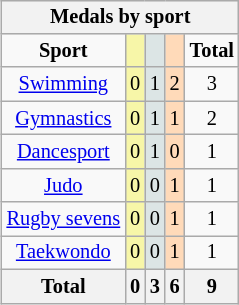<table class="wikitable" style="font-size:85%; float:right">
<tr bgcolor=#efefef>
<th colspan=7>Medals by sport</th>
</tr>
<tr align=center>
<td><strong>Sport</strong></td>
<td bgcolor=#f7f6a8></td>
<td bgcolor=#dce5e5></td>
<td bgcolor=#ffdab9></td>
<td><strong>Total</strong></td>
</tr>
<tr align=center>
<td><a href='#'>Swimming</a></td>
<td bgcolor=#f7f6a8>0</td>
<td bgcolor=#dce5e5>1</td>
<td bgcolor=#ffdab9>2</td>
<td>3</td>
</tr>
<tr align=center>
<td><a href='#'>Gymnastics</a></td>
<td bgcolor=#f7f6a8>0</td>
<td bgcolor=#dce5e5>1</td>
<td bgcolor=#ffdab9>1</td>
<td>2</td>
</tr>
<tr align=center>
<td><a href='#'>Dancesport</a></td>
<td bgcolor=#f7f6a8>0</td>
<td bgcolor=#dce5e5>1</td>
<td bgcolor=#ffdab9>0</td>
<td>1</td>
</tr>
<tr align=center>
<td><a href='#'>Judo</a></td>
<td bgcolor=#f7f6a8>0</td>
<td bgcolor=#dce5e5>0</td>
<td bgcolor=#ffdab9>1</td>
<td>1</td>
</tr>
<tr align=center>
<td><a href='#'>Rugby sevens</a></td>
<td bgcolor=#f7f6a8>0</td>
<td bgcolor=#dce5e5>0</td>
<td bgcolor=#ffdab9>1</td>
<td>1</td>
</tr>
<tr align=center>
<td><a href='#'>Taekwondo</a></td>
<td bgcolor=#f7f6a8>0</td>
<td bgcolor=#dce5e5>0</td>
<td bgcolor=#ffdab9>1</td>
<td>1</td>
</tr>
<tr align=center>
<th>Total</th>
<th bgcolor=gold>0</th>
<th bgcolor=silver>3</th>
<th bgcolor=#c96>6</th>
<th>9</th>
</tr>
</table>
